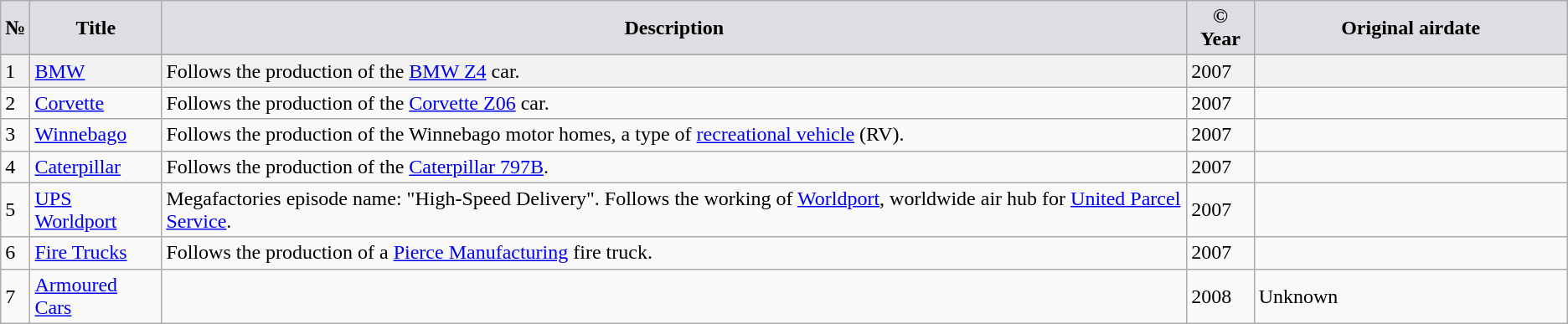<table class="wikitable">
<tr>
<th style="background-color: #DEDDE2">№</th>
<th style="background-color: #DEDDE2">Title</th>
<th style="background-color: #DEDDE2">Description</th>
<th style="background-color: #DEDDE2">© Year</th>
<th style="background-color: #DEDDE2" width=20%>Original airdate</th>
</tr>
<tr style="background-color: #F2F2F2;" |>
</tr>
<tr style="background-color: #F2F2F2;" |>
<td>1</td>
<td><a href='#'>BMW</a></td>
<td>Follows the production of the <a href='#'>BMW Z4</a> car.</td>
<td>2007</td>
<td></td>
</tr>
<tr>
<td>2</td>
<td><a href='#'>Corvette</a></td>
<td>Follows the production of the <a href='#'>Corvette Z06</a> car.</td>
<td>2007</td>
<td></td>
</tr>
<tr>
<td>3</td>
<td><a href='#'>Winnebago</a></td>
<td>Follows the production of the Winnebago motor homes, a type of <a href='#'>recreational vehicle</a> (RV).</td>
<td>2007</td>
<td></td>
</tr>
<tr>
<td>4</td>
<td><a href='#'>Caterpillar</a></td>
<td>Follows the production of the <a href='#'>Caterpillar 797B</a>.</td>
<td>2007</td>
<td></td>
</tr>
<tr>
<td>5</td>
<td><a href='#'>UPS Worldport</a></td>
<td>Megafactories episode name: "High-Speed Delivery". Follows the working of <a href='#'>Worldport</a>, worldwide air hub for <a href='#'>United Parcel Service</a>.</td>
<td>2007</td>
<td></td>
</tr>
<tr>
<td>6</td>
<td><a href='#'>Fire Trucks</a></td>
<td>Follows the production of a <a href='#'>Pierce Manufacturing</a> fire truck.</td>
<td>2007</td>
<td></td>
</tr>
<tr>
<td>7</td>
<td><a href='#'>Armoured Cars</a></td>
<td></td>
<td>2008</td>
<td>Unknown</td>
</tr>
</table>
